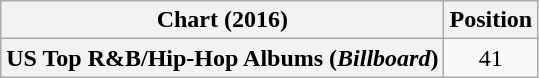<table class="wikitable sortable plainrowheaders" style="text-align:center">
<tr>
<th scope="col">Chart (2016)</th>
<th scope="col">Position</th>
</tr>
<tr>
<th scope="row">US Top R&B/Hip-Hop Albums (<em>Billboard</em>)</th>
<td style="text-align:center;">41</td>
</tr>
</table>
